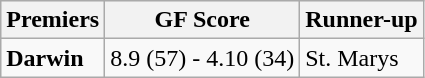<table class="wikitable" style="text-align:left;">
<tr style="background:#efefef;">
<th>Premiers</th>
<th>GF Score</th>
<th>Runner-up</th>
</tr>
<tr>
<td><strong>Darwin</strong></td>
<td>8.9 (57) - 4.10 (34)</td>
<td>St. Marys</td>
</tr>
</table>
